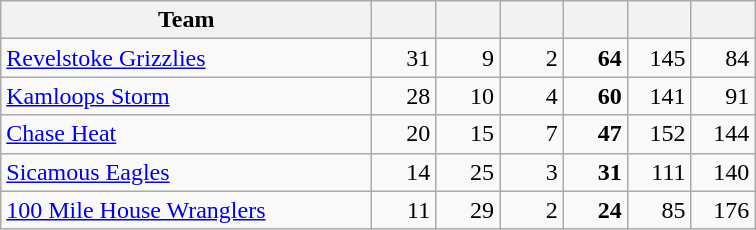<table class="wikitable sortable" style="text-align: right">
<tr>
<th style="width:15em">Team</th>
<th style="width:2.2em"></th>
<th style="width:2.2em"></th>
<th style="width:2.2em"></th>
<th style="width:2.2em"></th>
<th style="width:2.2em"></th>
<th style="width:2.2em"></th>
</tr>
<tr>
<td align="left"><a href='#'>Revelstoke Grizzlies</a></td>
<td>31</td>
<td>9</td>
<td>2</td>
<td><strong>64</strong></td>
<td>145</td>
<td>84</td>
</tr>
<tr>
<td align="left"><a href='#'>Kamloops Storm</a></td>
<td>28</td>
<td>10</td>
<td>4</td>
<td><strong>60</strong></td>
<td>141</td>
<td>91</td>
</tr>
<tr>
<td align="left"><a href='#'>Chase Heat</a></td>
<td>20</td>
<td>15</td>
<td>7</td>
<td><strong>47</strong></td>
<td>152</td>
<td>144</td>
</tr>
<tr>
<td align="left"><a href='#'>Sicamous Eagles</a></td>
<td>14</td>
<td>25</td>
<td>3</td>
<td><strong>31</strong></td>
<td>111</td>
<td>140</td>
</tr>
<tr>
<td align="left"><a href='#'>100 Mile House Wranglers</a></td>
<td>11</td>
<td>29</td>
<td>2</td>
<td><strong>24</strong></td>
<td>85</td>
<td>176</td>
</tr>
</table>
